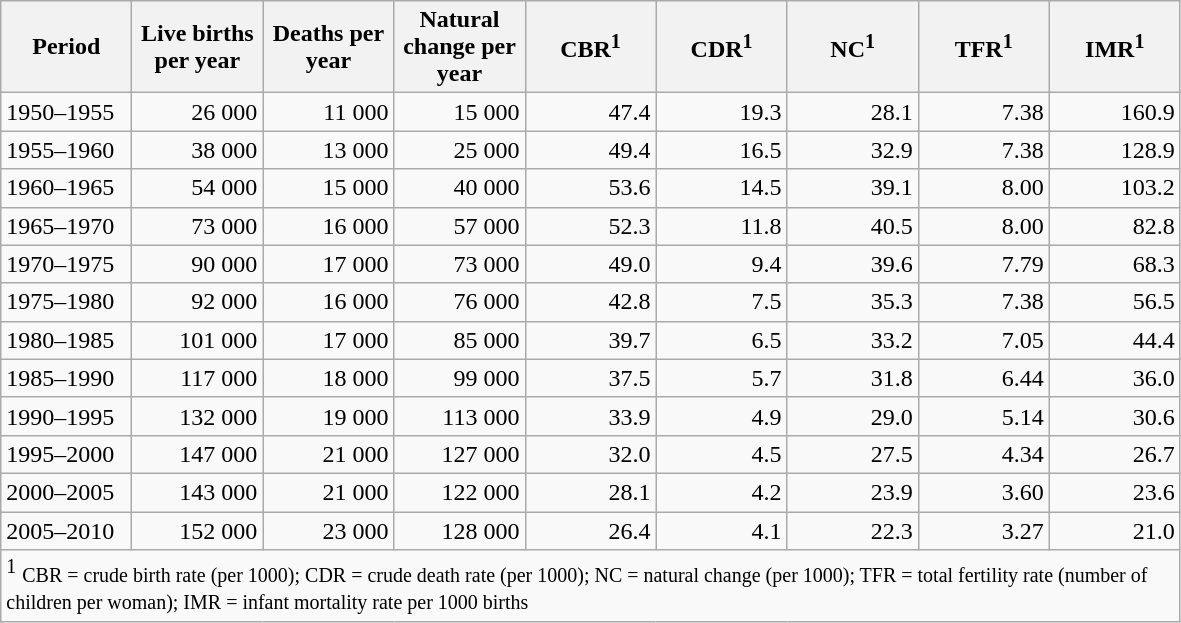<table class="wikitable">
<tr>
<th width="80pt">Period</th>
<th width="80pt">Live births per year</th>
<th width="80pt">Deaths per year</th>
<th width="80pt">Natural change per year</th>
<th width="80pt">CBR<sup>1</sup></th>
<th width="80pt">CDR<sup>1</sup></th>
<th width="80pt">NC<sup>1</sup></th>
<th width="80pt">TFR<sup>1</sup></th>
<th width="80pt">IMR<sup>1</sup></th>
</tr>
<tr>
<td>1950–1955</td>
<td align="right">26 000</td>
<td align="right">11 000</td>
<td align="right">15 000</td>
<td align="right">47.4</td>
<td align="right">19.3</td>
<td align="right">28.1</td>
<td align="right">7.38</td>
<td align="right">160.9</td>
</tr>
<tr>
<td>1955–1960</td>
<td align="right">38 000</td>
<td align="right">13 000</td>
<td align="right">25 000</td>
<td align="right">49.4</td>
<td align="right">16.5</td>
<td align="right">32.9</td>
<td align="right">7.38</td>
<td align="right">128.9</td>
</tr>
<tr>
<td>1960–1965</td>
<td align="right">54 000</td>
<td align="right">15 000</td>
<td align="right">40 000</td>
<td align="right">53.6</td>
<td align="right">14.5</td>
<td align="right">39.1</td>
<td align="right">8.00</td>
<td align="right">103.2</td>
</tr>
<tr>
<td>1965–1970</td>
<td align="right">73 000</td>
<td align="right">16 000</td>
<td align="right">57 000</td>
<td align="right">52.3</td>
<td align="right">11.8</td>
<td align="right">40.5</td>
<td align="right">8.00</td>
<td align="right">82.8</td>
</tr>
<tr>
<td>1970–1975</td>
<td align="right">90 000</td>
<td align="right">17 000</td>
<td align="right">73 000</td>
<td align="right">49.0</td>
<td align="right">9.4</td>
<td align="right">39.6</td>
<td align="right">7.79</td>
<td align="right">68.3</td>
</tr>
<tr>
<td>1975–1980</td>
<td align="right">92 000</td>
<td align="right">16 000</td>
<td align="right">76 000</td>
<td align="right">42.8</td>
<td align="right">7.5</td>
<td align="right">35.3</td>
<td align="right">7.38</td>
<td align="right">56.5</td>
</tr>
<tr>
<td>1980–1985</td>
<td align="right">101 000</td>
<td align="right">17 000</td>
<td align="right">85 000</td>
<td align="right">39.7</td>
<td align="right">6.5</td>
<td align="right">33.2</td>
<td align="right">7.05</td>
<td align="right">44.4</td>
</tr>
<tr>
<td>1985–1990</td>
<td align="right">117 000</td>
<td align="right">18 000</td>
<td align="right">99 000</td>
<td align="right">37.5</td>
<td align="right">5.7</td>
<td align="right">31.8</td>
<td align="right">6.44</td>
<td align="right">36.0</td>
</tr>
<tr>
<td>1990–1995</td>
<td align="right">132 000</td>
<td align="right">19 000</td>
<td align="right">113 000</td>
<td align="right">33.9</td>
<td align="right">4.9</td>
<td align="right">29.0</td>
<td align="right">5.14</td>
<td align="right">30.6</td>
</tr>
<tr>
<td>1995–2000</td>
<td align="right">147 000</td>
<td align="right">21 000</td>
<td align="right">127 000</td>
<td align="right">32.0</td>
<td align="right">4.5</td>
<td align="right">27.5</td>
<td align="right">4.34</td>
<td align="right">26.7</td>
</tr>
<tr>
<td>2000–2005</td>
<td align="right">143 000</td>
<td align="right">21 000</td>
<td align="right">122 000</td>
<td align="right">28.1</td>
<td align="right">4.2</td>
<td align="right">23.9</td>
<td align="right">3.60</td>
<td align="right">23.6</td>
</tr>
<tr>
<td>2005–2010</td>
<td align="right">152 000</td>
<td align="right">23 000</td>
<td align="right">128 000</td>
<td align="right">26.4</td>
<td align="right">4.1</td>
<td align="right">22.3</td>
<td align="right">3.27</td>
<td align="right">21.0</td>
</tr>
<tr>
<td colspan="9"><sup>1</sup> <small>CBR = crude birth rate (per 1000); CDR = crude death rate (per 1000); NC = natural change (per 1000); TFR = total fertility rate (number of children per woman); IMR = infant mortality rate per 1000 births</small></td>
</tr>
</table>
